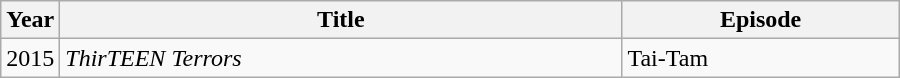<table class="wikitable" style="width:600px">
<tr>
<th width=10>Year</th>
<th>Title</th>
<th>Episode</th>
</tr>
<tr>
<td>2015</td>
<td><em>ThirTEEN Terrors</em></td>
<td>Tai-Tam</td>
</tr>
</table>
